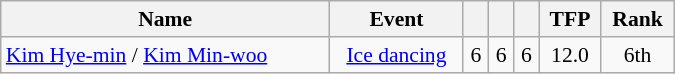<table class="wikitable" style="font-size:90%; text-align:center; width:450px">
<tr>
<th>Name</th>
<th>Event</th>
<th></th>
<th></th>
<th></th>
<th>TFP</th>
<th>Rank</th>
</tr>
<tr>
<td align=left><a href='#'>Kim Hye-min</a> / <a href='#'>Kim Min-woo</a></td>
<td><a href='#'>Ice dancing</a></td>
<td>6</td>
<td>6</td>
<td>6</td>
<td>12.0</td>
<td>6th</td>
</tr>
</table>
